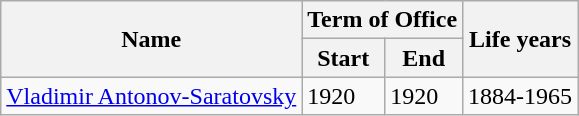<table class="wikitable">
<tr>
<th rowspan="2">Name</th>
<th colspan="2">Term of Office</th>
<th rowspan="2">Life years</th>
</tr>
<tr>
<th>Start</th>
<th>End</th>
</tr>
<tr>
<td><a href='#'>Vladimir Antonov-Saratovsky</a></td>
<td>1920</td>
<td>1920</td>
<td>1884-1965</td>
</tr>
</table>
